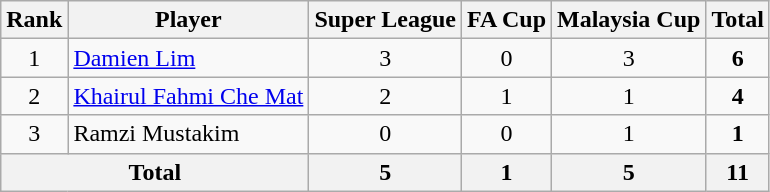<table class="wikitable" style="text-align: center;">
<tr>
<th>Rank</th>
<th>Player</th>
<th>Super League</th>
<th>FA Cup</th>
<th>Malaysia Cup</th>
<th>Total</th>
</tr>
<tr>
<td rowspan=1>1</td>
<td align=left> <a href='#'>Damien Lim</a></td>
<td>3</td>
<td>0</td>
<td>3</td>
<td rowspan=1><strong>6</strong></td>
</tr>
<tr>
<td rowspan=1>2</td>
<td align=left> <a href='#'>Khairul Fahmi Che Mat</a></td>
<td>2</td>
<td>1</td>
<td>1</td>
<td rowspan=1><strong>4</strong></td>
</tr>
<tr>
<td rowspan=1>3</td>
<td align=left> Ramzi Mustakim</td>
<td>0</td>
<td>0</td>
<td>1</td>
<td rowspan=1><strong>1</strong></td>
</tr>
<tr>
<th colspan=2>Total</th>
<th>5</th>
<th>1</th>
<th>5</th>
<th>11</th>
</tr>
</table>
